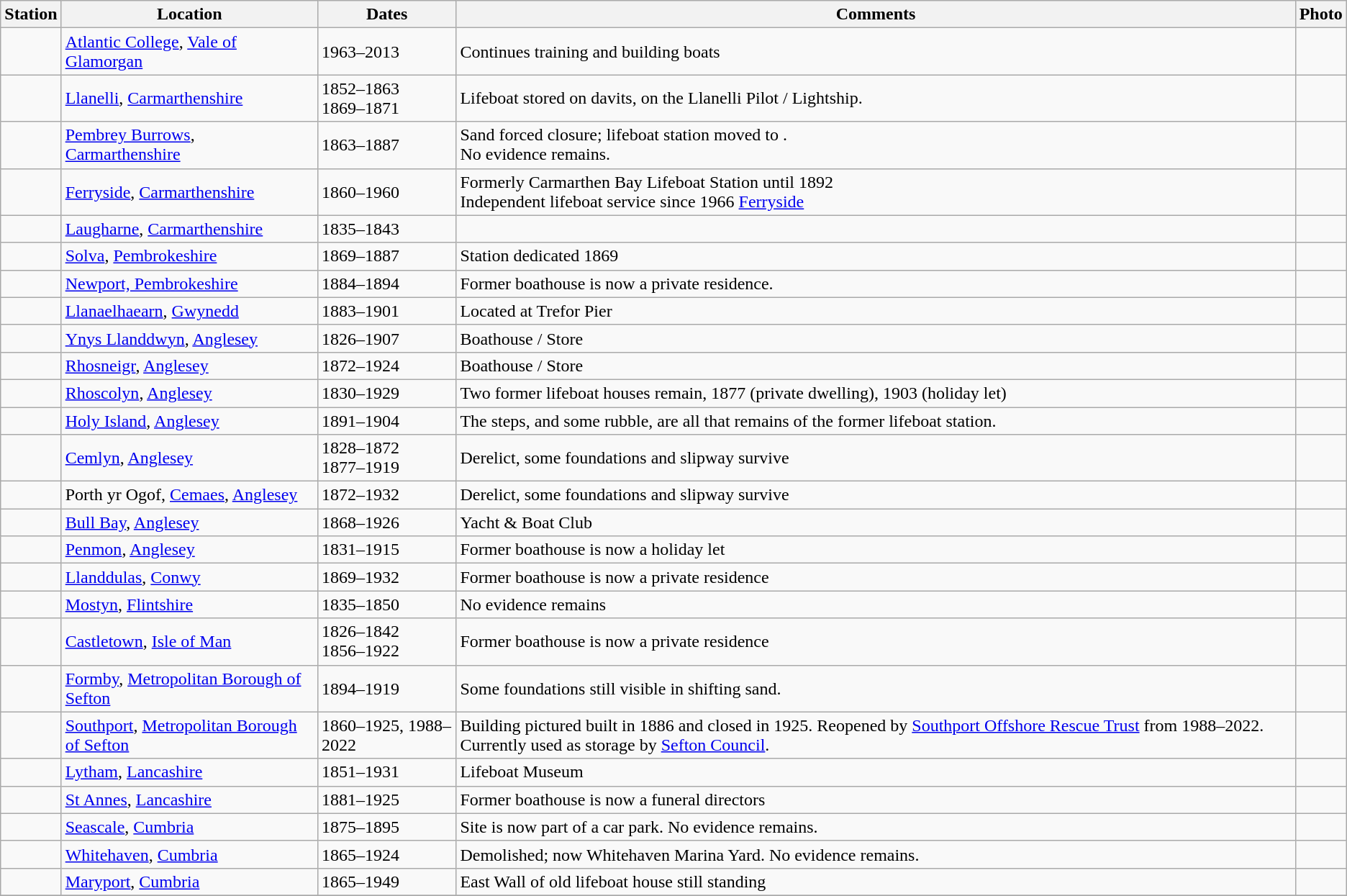<table class="wikitable">
<tr>
<th>Station</th>
<th>Location</th>
<th>Dates</th>
<th>Comments</th>
<th>Photo</th>
</tr>
<tr>
<td></td>
<td><a href='#'>Atlantic College</a>, <a href='#'>Vale of Glamorgan</a></td>
<td>1963–2013</td>
<td>Continues training and building boats</td>
<td></td>
</tr>
<tr>
<td></td>
<td><a href='#'>Llanelli</a>, <a href='#'>Carmarthenshire</a></td>
<td>1852–1863<br>1869–1871</td>
<td>Lifeboat stored on davits, on the Llanelli Pilot / Lightship.</td>
<td></td>
</tr>
<tr>
<td></td>
<td><a href='#'>Pembrey Burrows</a>, <a href='#'>Carmarthenshire</a></td>
<td>1863–1887</td>
<td>Sand forced closure; lifeboat station moved to .<br>No evidence remains.</td>
<td></td>
</tr>
<tr>
<td></td>
<td><a href='#'>Ferryside</a>, <a href='#'>Carmarthenshire</a></td>
<td>1860–1960</td>
<td>Formerly Carmarthen Bay Lifeboat Station until 1892<br>Independent lifeboat service since 1966 <a href='#'>Ferryside</a></td>
<td></td>
</tr>
<tr>
<td></td>
<td><a href='#'>Laugharne</a>, <a href='#'>Carmarthenshire</a></td>
<td>1835–1843</td>
<td></td>
<td></td>
</tr>
<tr>
<td></td>
<td><a href='#'>Solva</a>, <a href='#'>Pembrokeshire</a></td>
<td>1869–1887</td>
<td>Station dedicated 1869</td>
<td></td>
</tr>
<tr>
<td></td>
<td><a href='#'>Newport, Pembrokeshire</a></td>
<td>1884–1894</td>
<td>Former boathouse is now a private residence.<br></td>
<td></td>
</tr>
<tr>
<td></td>
<td><a href='#'>Llanaelhaearn</a>, <a href='#'>Gwynedd</a></td>
<td>1883–1901</td>
<td>Located at Trefor Pier</td>
<td></td>
</tr>
<tr>
<td></td>
<td><a href='#'>Ynys Llanddwyn</a>, <a href='#'>Anglesey</a></td>
<td>1826–1907</td>
<td>Boathouse / Store</td>
<td></td>
</tr>
<tr>
<td></td>
<td><a href='#'>Rhosneigr</a>, <a href='#'>Anglesey</a></td>
<td>1872–1924</td>
<td>Boathouse / Store</td>
<td></td>
</tr>
<tr>
<td></td>
<td><a href='#'>Rhoscolyn</a>, <a href='#'>Anglesey</a></td>
<td>1830–1929</td>
<td>Two former lifeboat houses remain, 1877 (private dwelling), 1903 (holiday let)</td>
<td><br></td>
</tr>
<tr>
<td></td>
<td><a href='#'>Holy Island</a>, <a href='#'>Anglesey</a></td>
<td>1891–1904</td>
<td>The steps, and some rubble, are all that remains of the former lifeboat station.</td>
<td></td>
</tr>
<tr>
<td></td>
<td><a href='#'>Cemlyn</a>, <a href='#'>Anglesey</a></td>
<td>1828–1872<br>1877–1919</td>
<td>Derelict, some foundations and slipway survive</td>
<td></td>
</tr>
<tr>
<td></td>
<td>Porth yr Ogof, <a href='#'>Cemaes</a>, <a href='#'>Anglesey</a></td>
<td>1872–1932</td>
<td>Derelict, some foundations and slipway survive</td>
<td></td>
</tr>
<tr>
<td></td>
<td><a href='#'>Bull Bay</a>, <a href='#'>Anglesey</a></td>
<td>1868–1926</td>
<td>Yacht & Boat Club</td>
<td></td>
</tr>
<tr>
<td></td>
<td><a href='#'>Penmon</a>, <a href='#'>Anglesey</a></td>
<td>1831–1915</td>
<td>Former boathouse is now a holiday let</td>
<td></td>
</tr>
<tr>
<td></td>
<td><a href='#'>Llanddulas</a>, <a href='#'>Conwy</a></td>
<td>1869–1932</td>
<td>Former boathouse is now a private residence</td>
<td></td>
</tr>
<tr>
<td></td>
<td><a href='#'>Mostyn</a>, <a href='#'>Flintshire</a></td>
<td>1835–1850</td>
<td>No evidence remains</td>
<td></td>
</tr>
<tr>
<td></td>
<td><a href='#'>Castletown</a>, <a href='#'>Isle of Man</a></td>
<td>1826–1842<br>1856–1922</td>
<td>Former boathouse is now a private residence</td>
<td></td>
</tr>
<tr>
<td></td>
<td><a href='#'>Formby</a>, <a href='#'>Metropolitan Borough of Sefton</a></td>
<td>1894–1919</td>
<td>Some foundations still visible in shifting sand.</td>
<td></td>
</tr>
<tr>
<td></td>
<td><a href='#'>Southport</a>, <a href='#'>Metropolitan Borough of Sefton</a></td>
<td>1860–1925, 1988–2022</td>
<td>Building pictured built in 1886 and closed in 1925. Reopened by <a href='#'>Southport Offshore Rescue Trust</a> from 1988–2022. Currently used as storage by <a href='#'>Sefton Council</a>.</td>
<td></td>
</tr>
<tr>
<td></td>
<td><a href='#'>Lytham</a>, <a href='#'>Lancashire</a></td>
<td>1851–1931</td>
<td>Lifeboat Museum</td>
<td></td>
</tr>
<tr>
<td></td>
<td><a href='#'>St Annes</a>, <a href='#'>Lancashire</a></td>
<td>1881–1925</td>
<td>Former boathouse is now a funeral directors</td>
<td></td>
</tr>
<tr>
<td></td>
<td><a href='#'>Seascale</a>, <a href='#'>Cumbria</a></td>
<td>1875–1895</td>
<td>Site is now part of a car park. No evidence remains.</td>
<td></td>
</tr>
<tr>
<td></td>
<td><a href='#'>Whitehaven</a>, <a href='#'>Cumbria</a></td>
<td>1865–1924</td>
<td>Demolished; now Whitehaven Marina Yard. No evidence remains.</td>
<td></td>
</tr>
<tr>
<td></td>
<td><a href='#'>Maryport</a>, <a href='#'>Cumbria</a></td>
<td>1865–1949</td>
<td>East Wall of old lifeboat house still standing</td>
<td></td>
</tr>
<tr>
</tr>
</table>
